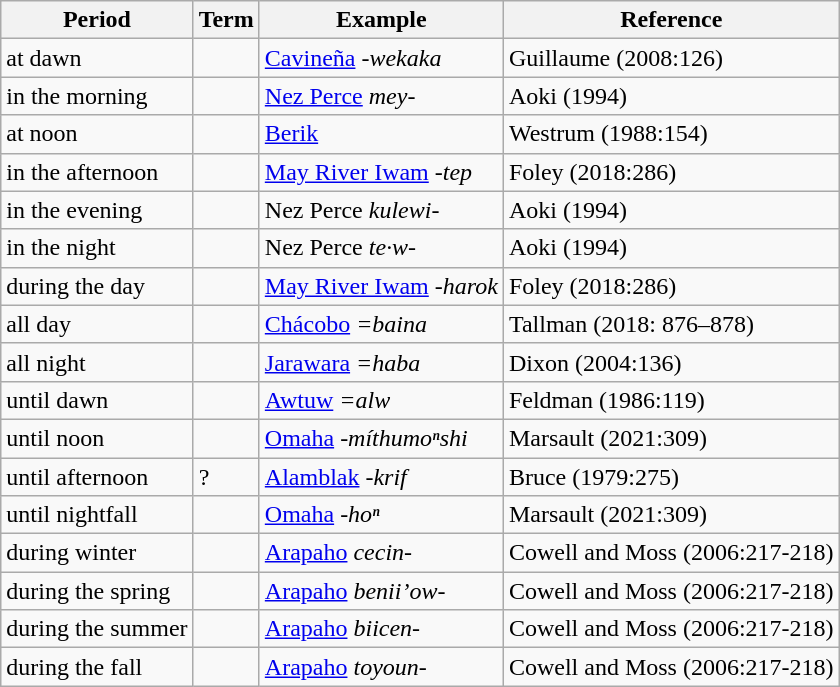<table class="wikitable">
<tr>
<th>Period</th>
<th>Term</th>
<th>Example</th>
<th>Reference</th>
</tr>
<tr>
<td>at dawn</td>
<td></td>
<td><a href='#'>Cavineña</a> <em>-wekaka</em></td>
<td>Guillaume (2008:126)</td>
</tr>
<tr>
<td>in the morning</td>
<td></td>
<td><a href='#'>Nez Perce</a> <em>mey-</em></td>
<td>Aoki (1994)</td>
</tr>
<tr>
<td>at noon</td>
<td></td>
<td><a href='#'>Berik</a></td>
<td>Westrum (1988:154)</td>
</tr>
<tr>
<td>in the afternoon</td>
<td></td>
<td><a href='#'>May River Iwam</a> <em>-tep</em></td>
<td>Foley (2018:286)</td>
</tr>
<tr>
<td>in the evening</td>
<td></td>
<td>Nez Perce <em>kulewi-</em></td>
<td>Aoki (1994)</td>
</tr>
<tr>
<td>in the night</td>
<td></td>
<td>Nez Perce <em>te·w-</em></td>
<td>Aoki (1994)</td>
</tr>
<tr>
<td>during the day</td>
<td></td>
<td><a href='#'>May River Iwam</a> <em>-harok</em></td>
<td>Foley (2018:286)</td>
</tr>
<tr>
<td>all day</td>
<td></td>
<td><a href='#'>Chácobo</a>  <em>=baina</em></td>
<td>Tallman (2018: 876–878)</td>
</tr>
<tr>
<td>all night</td>
<td></td>
<td><a href='#'>Jarawara</a>  <em>=haba</em></td>
<td>Dixon (2004:136)</td>
</tr>
<tr>
<td>until dawn</td>
<td></td>
<td><a href='#'>Awtuw</a>  <em>=alw</em></td>
<td>Feldman (1986:119)</td>
</tr>
<tr>
<td>until noon</td>
<td></td>
<td><a href='#'>Omaha</a>  <em>-míthumoⁿshi</em></td>
<td>Marsault (2021:309)</td>
</tr>
<tr>
<td>until afternoon</td>
<td>?</td>
<td><a href='#'>Alamblak</a>  <em>-krif</em></td>
<td>Bruce (1979:275)</td>
</tr>
<tr>
<td>until nightfall</td>
<td></td>
<td><a href='#'>Omaha</a>  <em>-hoⁿ</em></td>
<td>Marsault (2021:309)</td>
</tr>
<tr>
<td>during winter</td>
<td></td>
<td><a href='#'>Arapaho</a> <em>cecin-</em></td>
<td>Cowell and Moss (2006:217-218)</td>
</tr>
<tr>
<td>during the spring</td>
<td></td>
<td><a href='#'>Arapaho</a> <em>benii’ow-</em></td>
<td>Cowell and Moss (2006:217-218)</td>
</tr>
<tr>
<td>during the summer</td>
<td></td>
<td><a href='#'>Arapaho</a> <em>biicen-</em></td>
<td>Cowell and Moss (2006:217-218)</td>
</tr>
<tr>
<td>during the fall</td>
<td></td>
<td><a href='#'>Arapaho</a> <em>toyoun-</em></td>
<td>Cowell and Moss (2006:217-218)</td>
</tr>
</table>
